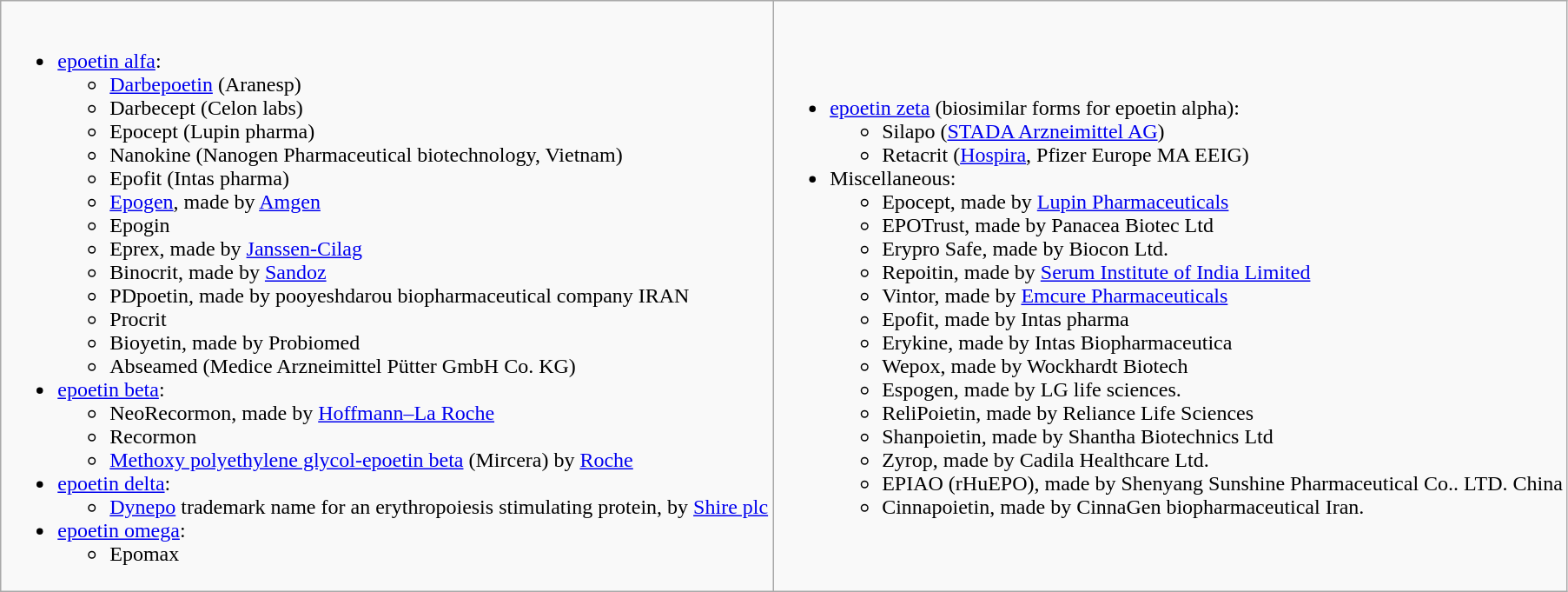<table class="wikitable">
<tr>
<td><br><ul><li><a href='#'>epoetin alfa</a>:<ul><li><a href='#'>Darbepoetin</a> (Aranesp)</li><li>Darbecept (Celon labs)</li><li>Epocept (Lupin pharma)</li><li>Nanokine (Nanogen Pharmaceutical biotechnology, Vietnam)</li><li>Epofit (Intas pharma)</li><li><a href='#'>Epogen</a>, made by <a href='#'>Amgen</a></li><li>Epogin</li><li>Eprex, made by <a href='#'>Janssen-Cilag</a></li><li>Binocrit, made by <a href='#'>Sandoz</a></li><li>PDpoetin, made by pooyeshdarou biopharmaceutical company IRAN</li><li>Procrit</li><li>Bioyetin, made by Probiomed</li><li>Abseamed (Medice Arzneimittel Pütter GmbH Co. KG) </li></ul></li><li><a href='#'>epoetin beta</a>:<ul><li>NeoRecormon, made by <a href='#'>Hoffmann–La Roche</a></li><li>Recormon</li><li><a href='#'>Methoxy polyethylene glycol-epoetin beta</a> (Mircera) by <a href='#'>Roche</a></li></ul></li><li><a href='#'>epoetin delta</a>:<ul><li><a href='#'>Dynepo</a> trademark name for an erythropoiesis stimulating protein, by <a href='#'>Shire plc</a></li></ul></li><li><a href='#'>epoetin omega</a>:<ul><li>Epomax</li></ul></li></ul></td>
<td><br><ul><li><a href='#'>epoetin zeta</a> (biosimilar forms for epoetin alpha):<ul><li>Silapo (<a href='#'>STADA Arzneimittel AG</a>)</li><li>Retacrit (<a href='#'>Hospira</a>, Pfizer Europe MA EEIG)</li></ul></li><li>Miscellaneous:<ul><li>Epocept, made by <a href='#'>Lupin Pharmaceuticals</a></li><li>EPOTrust, made by Panacea Biotec Ltd</li><li>Erypro Safe, made by Biocon Ltd.</li><li>Repoitin, made by <a href='#'>Serum Institute of India Limited</a></li><li>Vintor, made by <a href='#'>Emcure Pharmaceuticals</a></li><li>Epofit, made by Intas pharma</li><li>Erykine, made by Intas Biopharmaceutica</li><li>Wepox, made by Wockhardt Biotech</li><li>Espogen, made by LG life sciences.</li><li>ReliPoietin, made by Reliance Life Sciences</li><li>Shanpoietin, made by Shantha Biotechnics Ltd</li><li>Zyrop, made by Cadila Healthcare Ltd.</li><li>EPIAO (rHuEPO), made by Shenyang Sunshine Pharmaceutical Co.. LTD. China</li><li>Cinnapoietin, made by CinnaGen biopharmaceutical Iran.</li></ul></li></ul></td>
</tr>
</table>
